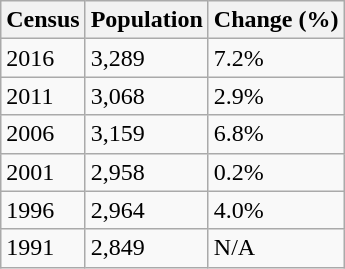<table class="wikitable">
<tr>
<th>Census</th>
<th>Population</th>
<th>Change (%)</th>
</tr>
<tr>
<td>2016</td>
<td>3,289</td>
<td> 7.2%</td>
</tr>
<tr>
<td>2011</td>
<td>3,068</td>
<td> 2.9%</td>
</tr>
<tr>
<td>2006</td>
<td>3,159</td>
<td> 6.8%</td>
</tr>
<tr>
<td>2001</td>
<td>2,958</td>
<td> 0.2%</td>
</tr>
<tr>
<td>1996</td>
<td>2,964</td>
<td> 4.0%</td>
</tr>
<tr>
<td>1991</td>
<td>2,849</td>
<td>N/A</td>
</tr>
</table>
